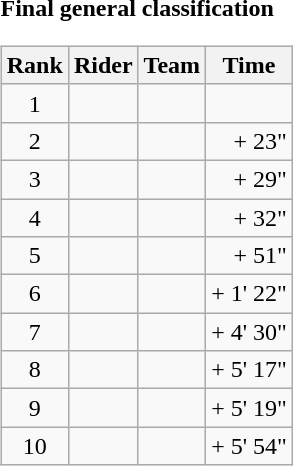<table>
<tr>
<td><strong>Final general classification</strong><br><table class="wikitable">
<tr>
<th scope="col">Rank</th>
<th scope="col">Rider</th>
<th scope="col">Team</th>
<th scope="col">Time</th>
</tr>
<tr>
<td style="text-align:center;">1</td>
<td></td>
<td></td>
<td style="text-align:right;"></td>
</tr>
<tr>
<td style="text-align:center;">2</td>
<td></td>
<td></td>
<td style="text-align:right;">+ 23"</td>
</tr>
<tr>
<td style="text-align:center;">3</td>
<td></td>
<td></td>
<td style="text-align:right;">+ 29"</td>
</tr>
<tr>
<td style="text-align:center;">4</td>
<td></td>
<td></td>
<td style="text-align:right;">+ 32"</td>
</tr>
<tr>
<td style="text-align:center;">5</td>
<td></td>
<td></td>
<td style="text-align:right;">+ 51"</td>
</tr>
<tr>
<td style="text-align:center;">6</td>
<td></td>
<td></td>
<td style="text-align:right;">+ 1' 22"</td>
</tr>
<tr>
<td style="text-align:center;">7</td>
<td></td>
<td></td>
<td style="text-align:right;">+ 4' 30"</td>
</tr>
<tr>
<td style="text-align:center;">8</td>
<td></td>
<td></td>
<td style="text-align:right;">+ 5' 17"</td>
</tr>
<tr>
<td style="text-align:center;">9</td>
<td></td>
<td></td>
<td style="text-align:right;">+ 5' 19"</td>
</tr>
<tr>
<td style="text-align:center;">10</td>
<td></td>
<td></td>
<td style="text-align:right;">+ 5' 54"</td>
</tr>
</table>
</td>
</tr>
</table>
